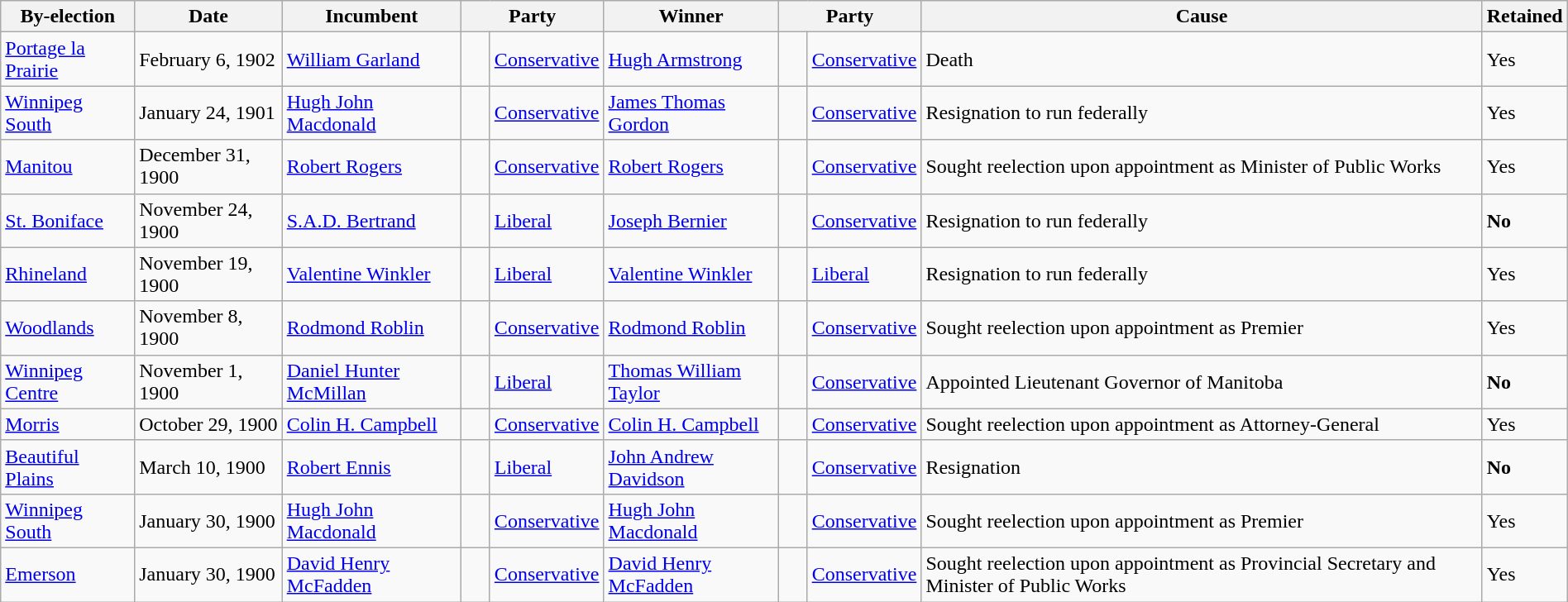<table class=wikitable style="width:100%">
<tr>
<th>By-election</th>
<th>Date</th>
<th>Incumbent</th>
<th colspan="2">Party</th>
<th>Winner</th>
<th colspan="2">Party</th>
<th>Cause</th>
<th>Retained</th>
</tr>
<tr>
<td><a href='#'>Portage la Prairie</a></td>
<td>February 6, 1902</td>
<td><a href='#'>William Garland</a></td>
<td>    </td>
<td><a href='#'>Conservative</a></td>
<td><a href='#'>Hugh Armstrong</a></td>
<td>    </td>
<td><a href='#'>Conservative</a></td>
<td>Death</td>
<td>Yes</td>
</tr>
<tr>
<td><a href='#'>Winnipeg South</a></td>
<td>January 24, 1901</td>
<td><a href='#'>Hugh John Macdonald</a></td>
<td>    </td>
<td><a href='#'>Conservative</a></td>
<td><a href='#'>James Thomas Gordon</a></td>
<td>    </td>
<td><a href='#'>Conservative</a></td>
<td>Resignation to run federally</td>
<td>Yes</td>
</tr>
<tr>
<td><a href='#'>Manitou</a></td>
<td>December 31, 1900</td>
<td><a href='#'>Robert Rogers</a></td>
<td>    </td>
<td><a href='#'>Conservative</a></td>
<td><a href='#'>Robert Rogers</a></td>
<td>    </td>
<td><a href='#'>Conservative</a></td>
<td>Sought reelection upon appointment as Minister of Public Works</td>
<td>Yes</td>
</tr>
<tr>
<td><a href='#'>St. Boniface</a></td>
<td>November 24, 1900</td>
<td><a href='#'>S.A.D. Bertrand</a></td>
<td>    </td>
<td><a href='#'>Liberal</a></td>
<td><a href='#'>Joseph Bernier</a></td>
<td>    </td>
<td><a href='#'>Conservative</a></td>
<td>Resignation to run federally</td>
<td><strong>No</strong></td>
</tr>
<tr>
<td><a href='#'>Rhineland</a></td>
<td>November 19, 1900</td>
<td><a href='#'>Valentine Winkler</a></td>
<td>    </td>
<td><a href='#'>Liberal</a></td>
<td><a href='#'>Valentine Winkler</a></td>
<td>    </td>
<td><a href='#'>Liberal</a></td>
<td>Resignation to run federally</td>
<td>Yes</td>
</tr>
<tr>
<td><a href='#'>Woodlands</a></td>
<td>November 8, 1900</td>
<td><a href='#'>Rodmond Roblin</a></td>
<td>    </td>
<td><a href='#'>Conservative</a></td>
<td><a href='#'>Rodmond Roblin</a></td>
<td>    </td>
<td><a href='#'>Conservative</a></td>
<td>Sought reelection upon appointment as Premier</td>
<td>Yes</td>
</tr>
<tr>
<td><a href='#'>Winnipeg Centre</a></td>
<td>November 1, 1900</td>
<td><a href='#'>Daniel Hunter McMillan</a></td>
<td>    </td>
<td><a href='#'>Liberal</a></td>
<td><a href='#'>Thomas William Taylor</a></td>
<td>    </td>
<td><a href='#'>Conservative</a></td>
<td>Appointed Lieutenant Governor of Manitoba</td>
<td><strong>No</strong></td>
</tr>
<tr>
<td><a href='#'>Morris</a></td>
<td>October 29, 1900</td>
<td><a href='#'>Colin H. Campbell</a></td>
<td>    </td>
<td><a href='#'>Conservative</a></td>
<td><a href='#'>Colin H. Campbell</a></td>
<td>    </td>
<td><a href='#'>Conservative</a></td>
<td>Sought reelection upon appointment as Attorney-General</td>
<td>Yes</td>
</tr>
<tr>
<td><a href='#'>Beautiful Plains</a></td>
<td>March 10, 1900</td>
<td><a href='#'>Robert Ennis</a></td>
<td>    </td>
<td><a href='#'>Liberal</a></td>
<td><a href='#'>John Andrew Davidson</a></td>
<td>    </td>
<td><a href='#'>Conservative</a></td>
<td>Resignation</td>
<td><strong>No</strong></td>
</tr>
<tr>
<td><a href='#'>Winnipeg South</a></td>
<td>January 30, 1900</td>
<td><a href='#'>Hugh John Macdonald</a></td>
<td>    </td>
<td><a href='#'>Conservative</a></td>
<td><a href='#'>Hugh John Macdonald</a></td>
<td>    </td>
<td><a href='#'>Conservative</a></td>
<td>Sought reelection upon appointment as Premier</td>
<td>Yes</td>
</tr>
<tr>
<td><a href='#'>Emerson</a></td>
<td>January 30, 1900</td>
<td><a href='#'>David Henry McFadden</a></td>
<td>    </td>
<td><a href='#'>Conservative</a></td>
<td><a href='#'>David Henry McFadden</a></td>
<td>    </td>
<td><a href='#'>Conservative</a></td>
<td>Sought reelection upon appointment as Provincial Secretary and Minister of Public Works</td>
<td>Yes</td>
</tr>
</table>
